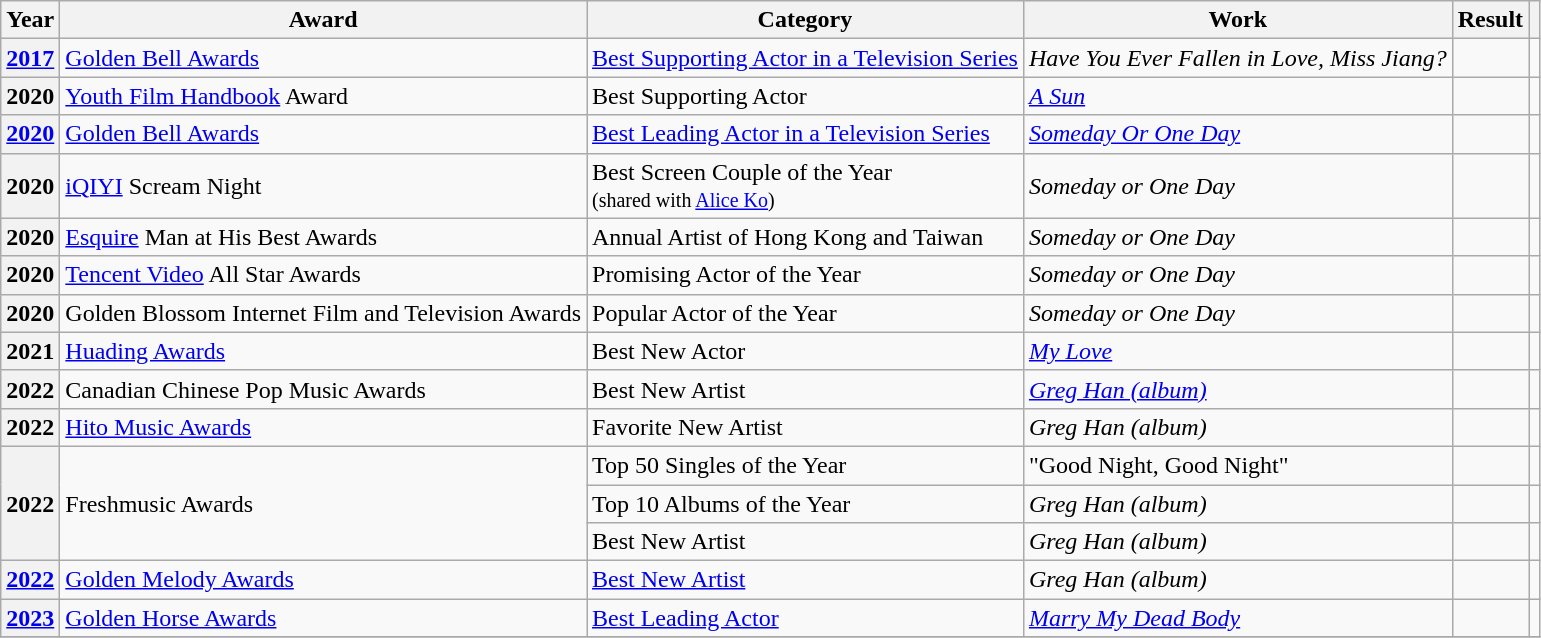<table class="wikitable sortable plainrowheaders">
<tr>
<th scope="col">Year</th>
<th scope="col">Award</th>
<th scope="col">Category</th>
<th scope="col">Work</th>
<th scope="col">Result</th>
<th scope="col" class="unsortable"></th>
</tr>
<tr>
<th scope="row"><a href='#'>2017</a></th>
<td><a href='#'>Golden Bell Awards</a></td>
<td><a href='#'>Best Supporting Actor in a Television Series</a></td>
<td><em>Have You Ever Fallen in Love, Miss Jiang?</em></td>
<td></td>
<td style="text-align:center;"></td>
</tr>
<tr>
<th scope="row">2020</th>
<td><a href='#'>Youth Film Handbook</a> Award</td>
<td>Best Supporting Actor</td>
<td><em><a href='#'>A Sun</a></em></td>
<td></td>
<td style="text-align:center;"></td>
</tr>
<tr>
<th scope="row"><a href='#'>2020</a></th>
<td><a href='#'>Golden Bell Awards</a></td>
<td><a href='#'>Best Leading Actor in a Television Series</a></td>
<td><em><a href='#'>Someday Or One Day</a></em></td>
<td></td>
<td style="text-align:center;"></td>
</tr>
<tr>
<th scope="row">2020</th>
<td><a href='#'>iQIYI</a> Scream Night</td>
<td>Best Screen Couple of the Year <br> <small>(shared with <a href='#'>Alice Ko</a>)</small></td>
<td><em>Someday or One Day</em></td>
<td></td>
<td style="text-align:center;"></td>
</tr>
<tr>
<th scope="row">2020</th>
<td><a href='#'>Esquire</a> Man at His Best Awards</td>
<td>Annual Artist of Hong Kong and Taiwan</td>
<td><em>Someday or One Day</em></td>
<td></td>
<td style="text-align:center;"></td>
</tr>
<tr>
<th scope="row">2020</th>
<td><a href='#'>Tencent Video</a> All Star Awards</td>
<td>Promising Actor of the Year</td>
<td><em>Someday or One Day</em></td>
<td></td>
<td style="text-align:center;"></td>
</tr>
<tr>
<th scope="row">2020</th>
<td>Golden Blossom Internet Film and Television Awards</td>
<td>Popular Actor of the Year</td>
<td><em>Someday or One Day</em></td>
<td></td>
<td style="text-align:center;"></td>
</tr>
<tr>
<th scope="row">2021</th>
<td><a href='#'>Huading Awards</a></td>
<td>Best New Actor</td>
<td><em><a href='#'>My Love</a></em></td>
<td></td>
<td style="text-align:center;"></td>
</tr>
<tr>
<th scope="row">2022</th>
<td>Canadian Chinese Pop Music Awards</td>
<td>Best New Artist</td>
<td><em><a href='#'>Greg Han (album)</a></em></td>
<td></td>
<td style="text-align:center;"></td>
</tr>
<tr>
<th scope="row">2022</th>
<td><a href='#'>Hito Music Awards</a></td>
<td>Favorite New Artist</td>
<td><em>Greg Han (album)</em></td>
<td></td>
<td style="text-align:center;"></td>
</tr>
<tr>
<th scope="row" rowspan=3>2022</th>
<td rowspan=3>Freshmusic Awards</td>
<td>Top 50 Singles of the Year</td>
<td>"Good Night, Good Night"</td>
<td></td>
<td style="text-align:center;"></td>
</tr>
<tr>
<td>Top 10 Albums of the Year</td>
<td><em>Greg Han (album)</em></td>
<td></td>
<td style="text-align:center;"></td>
</tr>
<tr>
<td>Best New Artist</td>
<td><em>Greg Han (album)</em></td>
<td></td>
<td style="text-align:center;"></td>
</tr>
<tr>
<th scope="row"><a href='#'>2022</a></th>
<td><a href='#'>Golden Melody Awards</a></td>
<td><a href='#'>Best New Artist</a></td>
<td><em>Greg Han (album)</em></td>
<td></td>
<td style="text-align:center;"></td>
</tr>
<tr>
<th scope="row"><a href='#'>2023</a></th>
<td><a href='#'>Golden Horse Awards</a></td>
<td><a href='#'>Best Leading Actor</a></td>
<td><em><a href='#'>Marry My Dead Body</a></em></td>
<td></td>
<td style="text-align:center;"></td>
</tr>
<tr>
</tr>
</table>
